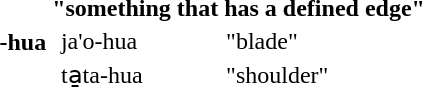<table>
<tr>
<th rowspan="4">-hua</th>
<th colspan="3">"something that has a defined edge"</th>
</tr>
<tr>
<td rowspan="2"><br></td>
<td>ja'o-hua</td>
<td>"blade"</td>
</tr>
<tr>
<td>ta̱ta-hua</td>
<td>"shoulder"</td>
</tr>
</table>
